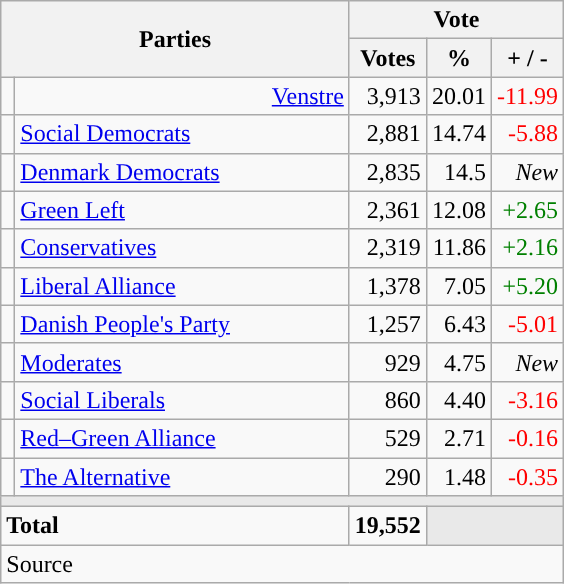<table class="wikitable" style="text-align:right;">
<tr>
<th style="text-align:centre;" rowspan="2" colspan="2" width="225">Parties</th>
<th colspan="3">Vote</th>
</tr>
<tr>
<th width="15">Votes</th>
<th width="15">%</th>
<th width="15">+ / -</th>
</tr>
<tr>
<td width=2 bgcolor=></td>
<td><a href='#'>Venstre</a></td>
<td>3,913</td>
<td>20.01</td>
<td style=color:red;>-11.99</td>
</tr>
<tr>
<td width=2 bgcolor=></td>
<td align=left><a href='#'>Social Democrats</a></td>
<td>2,881</td>
<td>14.74</td>
<td style=color:red;>-5.88</td>
</tr>
<tr>
<td width=2 bgcolor=></td>
<td align=left><a href='#'>Denmark Democrats</a></td>
<td>2,835</td>
<td>14.5</td>
<td><em>New</em></td>
</tr>
<tr>
<td width=2 bgcolor=></td>
<td align=left><a href='#'>Green Left</a></td>
<td>2,361</td>
<td>12.08</td>
<td style=color:green;>+2.65</td>
</tr>
<tr>
<td width=2 bgcolor=></td>
<td align=left><a href='#'>Conservatives</a></td>
<td>2,319</td>
<td>11.86</td>
<td style=color:green;>+2.16</td>
</tr>
<tr>
<td width=2 bgcolor=></td>
<td align=left><a href='#'>Liberal Alliance</a></td>
<td>1,378</td>
<td>7.05</td>
<td style=color:green;>+5.20</td>
</tr>
<tr>
<td width=2 bgcolor=></td>
<td align=left><a href='#'>Danish People's Party</a></td>
<td>1,257</td>
<td>6.43</td>
<td style=color:red;>-5.01</td>
</tr>
<tr>
<td width=2 bgcolor=></td>
<td align=left><a href='#'>Moderates</a></td>
<td>929</td>
<td>4.75</td>
<td><em>New</em></td>
</tr>
<tr>
<td width=2 bgcolor=></td>
<td align=left><a href='#'>Social Liberals</a></td>
<td>860</td>
<td>4.40</td>
<td style=color:red;>-3.16</td>
</tr>
<tr>
<td width=2 bgcolor=></td>
<td align=left><a href='#'>Red–Green Alliance</a></td>
<td>529</td>
<td>2.71</td>
<td style=color:red;>-0.16</td>
</tr>
<tr>
<td width=2 bgcolor=></td>
<td align=left><a href='#'>The Alternative</a></td>
<td>290</td>
<td>1.48</td>
<td style=color:red;>-0.35</td>
</tr>
<tr>
<td colspan="7" bgcolor="#E9E9E9"></td>
</tr>
<tr>
<td align="left" colspan="2"><strong>Total</strong></td>
<td><strong>19,552</strong></td>
<td bgcolor=#E9E9E9 colspan=2></td>
</tr>
<tr>
<td align="left" colspan="6">Source</td>
</tr>
</table>
